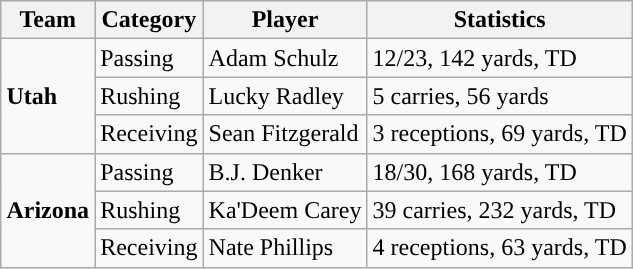<table class="wikitable" style="float: right;">
<tr>
<th>Team</th>
<th>Category</th>
<th>Player</th>
<th>Statistics</th>
</tr>
<tr>
<td rowspan=3><strong>Utah</strong></td>
<td>Passing</td>
<td>Adam Schulz</td>
<td>12/23, 142 yards, TD</td>
</tr>
<tr>
<td>Rushing</td>
<td>Lucky Radley</td>
<td>5 carries, 56 yards</td>
</tr>
<tr>
<td>Receiving</td>
<td>Sean Fitzgerald</td>
<td>3 receptions, 69 yards, TD</td>
</tr>
<tr>
<td rowspan=3><strong>Arizona</strong></td>
<td>Passing</td>
<td>B.J. Denker</td>
<td>18/30, 168 yards, TD</td>
</tr>
<tr>
<td>Rushing</td>
<td>Ka'Deem Carey</td>
<td>39 carries, 232 yards, TD</td>
</tr>
<tr>
<td>Receiving</td>
<td>Nate Phillips</td>
<td>4 receptions, 63 yards, TD</td>
</tr>
</table>
